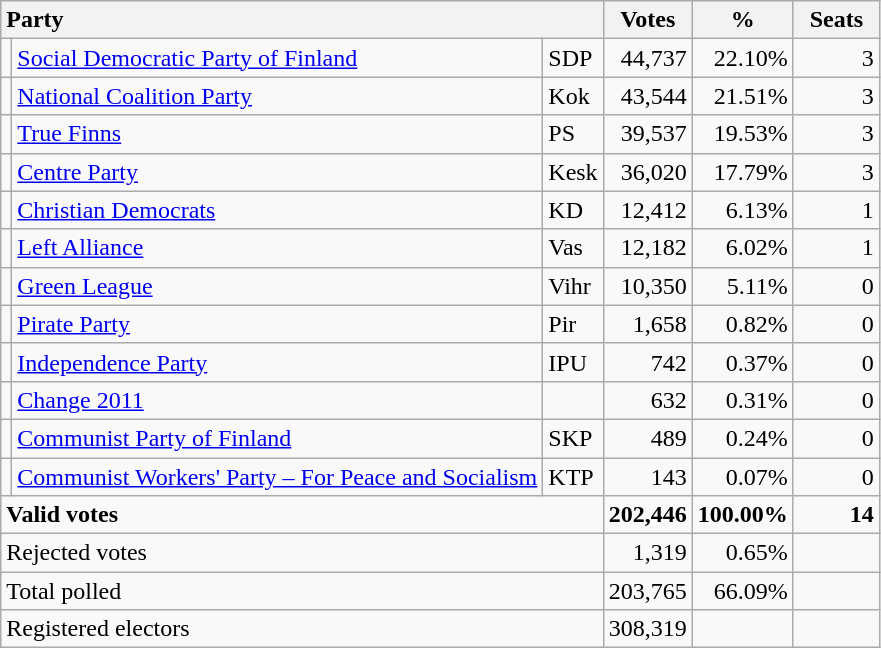<table class="wikitable" border="1" style="text-align:right;">
<tr>
<th style="text-align:left;" colspan=3>Party</th>
<th align=center width="50">Votes</th>
<th align=center width="50">%</th>
<th align=center width="50">Seats</th>
</tr>
<tr>
<td></td>
<td align=left style="white-space: nowrap;"><a href='#'>Social Democratic Party of Finland</a></td>
<td align=left>SDP</td>
<td>44,737</td>
<td>22.10%</td>
<td>3</td>
</tr>
<tr>
<td></td>
<td align=left><a href='#'>National Coalition Party</a></td>
<td align=left>Kok</td>
<td>43,544</td>
<td>21.51%</td>
<td>3</td>
</tr>
<tr>
<td></td>
<td align=left><a href='#'>True Finns</a></td>
<td align=left>PS</td>
<td>39,537</td>
<td>19.53%</td>
<td>3</td>
</tr>
<tr>
<td></td>
<td align=left><a href='#'>Centre Party</a></td>
<td align=left>Kesk</td>
<td>36,020</td>
<td>17.79%</td>
<td>3</td>
</tr>
<tr>
<td></td>
<td align=left><a href='#'>Christian Democrats</a></td>
<td align=left>KD</td>
<td>12,412</td>
<td>6.13%</td>
<td>1</td>
</tr>
<tr>
<td></td>
<td align=left><a href='#'>Left Alliance</a></td>
<td align=left>Vas</td>
<td>12,182</td>
<td>6.02%</td>
<td>1</td>
</tr>
<tr>
<td></td>
<td align=left><a href='#'>Green League</a></td>
<td align=left>Vihr</td>
<td>10,350</td>
<td>5.11%</td>
<td>0</td>
</tr>
<tr>
<td></td>
<td align=left><a href='#'>Pirate Party</a></td>
<td align=left>Pir</td>
<td>1,658</td>
<td>0.82%</td>
<td>0</td>
</tr>
<tr>
<td></td>
<td align=left><a href='#'>Independence Party</a></td>
<td align=left>IPU</td>
<td>742</td>
<td>0.37%</td>
<td>0</td>
</tr>
<tr>
<td></td>
<td align=left><a href='#'>Change 2011</a></td>
<td align=left></td>
<td>632</td>
<td>0.31%</td>
<td>0</td>
</tr>
<tr>
<td></td>
<td align=left><a href='#'>Communist Party of Finland</a></td>
<td align=left>SKP</td>
<td>489</td>
<td>0.24%</td>
<td>0</td>
</tr>
<tr>
<td></td>
<td align=left><a href='#'>Communist Workers' Party – For Peace and Socialism</a></td>
<td align=left>KTP</td>
<td>143</td>
<td>0.07%</td>
<td>0</td>
</tr>
<tr style="font-weight:bold">
<td align=left colspan=3>Valid votes</td>
<td>202,446</td>
<td>100.00%</td>
<td>14</td>
</tr>
<tr>
<td align=left colspan=3>Rejected votes</td>
<td>1,319</td>
<td>0.65%</td>
<td></td>
</tr>
<tr>
<td align=left colspan=3>Total polled</td>
<td>203,765</td>
<td>66.09%</td>
<td></td>
</tr>
<tr>
<td align=left colspan=3>Registered electors</td>
<td>308,319</td>
<td></td>
<td></td>
</tr>
</table>
